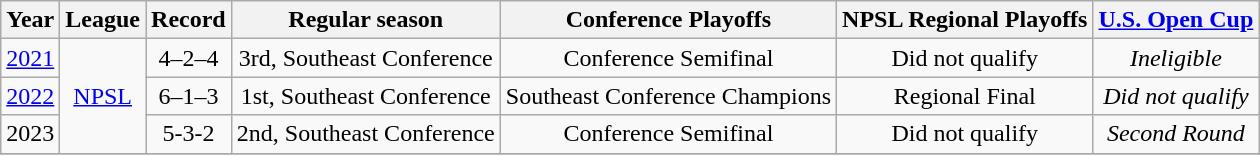<table class="wikitable" style="text-align:center">
<tr>
<th>Year</th>
<th>League</th>
<th>Record</th>
<th>Regular season</th>
<th>Conference Playoffs</th>
<th>NPSL Regional Playoffs</th>
<th><a href='#'>U.S. Open Cup</a></th>
</tr>
<tr>
<td><a href='#'>2021</a></td>
<td rowspan="3"><a href='#'>NPSL</a></td>
<td>4–2–4</td>
<td>3rd, Southeast Conference</td>
<td>Conference Semifinal</td>
<td>Did not qualify</td>
<td><em>Ineligible</em></td>
</tr>
<tr>
<td><a href='#'>2022</a></td>
<td>6–1–3</td>
<td>1st, Southeast Conference</td>
<td>Southeast Conference Champions</td>
<td>Regional Final</td>
<td><em>Did not qualify</em></td>
</tr>
<tr>
<td>2023</td>
<td>5-3-2</td>
<td>2nd, Southeast Conference</td>
<td>Conference Semifinal</td>
<td>Did not qualify</td>
<td><em>Second Round</em></td>
</tr>
<tr>
</tr>
</table>
